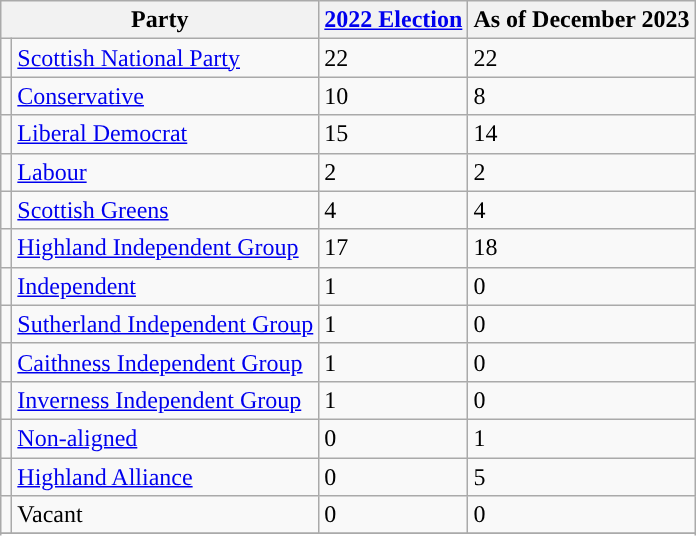<table class="wikitable">
<tr>
<th ! colspan=2>Party</th>
<th><a href='#'>2022 Election</a></th>
<th>As of December 2023</th>
</tr>
<tr>
<td></td>
<td><a href='#'>Scottish National Party</a></td>
<td>22</td>
<td>22</td>
</tr>
<tr>
<td></td>
<td><a href='#'>Conservative</a></td>
<td>10</td>
<td>8</td>
</tr>
<tr>
<td></td>
<td><a href='#'>Liberal Democrat</a></td>
<td>15</td>
<td>14</td>
</tr>
<tr>
<td></td>
<td><a href='#'>Labour</a></td>
<td>2</td>
<td>2</td>
</tr>
<tr>
<td></td>
<td><a href='#'>Scottish Greens</a></td>
<td>4</td>
<td>4</td>
</tr>
<tr>
<td></td>
<td><a href='#'>Highland Independent Group</a></td>
<td>17</td>
<td>18</td>
</tr>
<tr>
<td></td>
<td><a href='#'>Independent</a></td>
<td>1</td>
<td>0</td>
</tr>
<tr>
<td></td>
<td><a href='#'>Sutherland Independent Group</a></td>
<td>1</td>
<td>0</td>
</tr>
<tr>
<td></td>
<td><a href='#'>Caithness Independent Group</a></td>
<td>1</td>
<td>0</td>
</tr>
<tr>
<td></td>
<td><a href='#'>Inverness Independent Group</a></td>
<td>1</td>
<td>0</td>
</tr>
<tr>
<td></td>
<td><a href='#'>Non-aligned</a></td>
<td>0</td>
<td>1</td>
</tr>
<tr>
<td></td>
<td><a href='#'>Highland Alliance</a></td>
<td>0</td>
<td>5</td>
</tr>
<tr>
<td></td>
<td>Vacant</td>
<td>0</td>
<td>0</td>
</tr>
<tr>
</tr>
<tr>
</tr>
</table>
